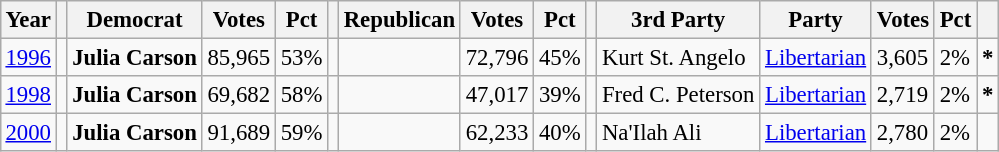<table class="wikitable" style="margin:0.5em ; font-size:95%">
<tr>
<th>Year</th>
<th></th>
<th>Democrat</th>
<th>Votes</th>
<th>Pct</th>
<th></th>
<th>Republican</th>
<th>Votes</th>
<th>Pct</th>
<th></th>
<th>3rd Party</th>
<th>Party</th>
<th>Votes</th>
<th>Pct</th>
<th></th>
</tr>
<tr>
<td><a href='#'>1996</a></td>
<td></td>
<td><strong>Julia Carson</strong></td>
<td>85,965</td>
<td>53%</td>
<td></td>
<td></td>
<td>72,796</td>
<td>45%</td>
<td></td>
<td>Kurt St. Angelo</td>
<td><a href='#'>Libertarian</a></td>
<td>3,605</td>
<td>2%</td>
<td><strong>*</strong></td>
</tr>
<tr>
<td><a href='#'>1998</a></td>
<td></td>
<td><strong>Julia Carson</strong></td>
<td>69,682</td>
<td>58%</td>
<td></td>
<td></td>
<td>47,017</td>
<td>39%</td>
<td></td>
<td>Fred C. Peterson</td>
<td><a href='#'>Libertarian</a></td>
<td>2,719</td>
<td>2%</td>
<td><strong>*</strong></td>
</tr>
<tr>
<td><a href='#'>2000</a></td>
<td></td>
<td><strong>Julia Carson</strong></td>
<td>91,689</td>
<td>59%</td>
<td></td>
<td></td>
<td>62,233</td>
<td>40%</td>
<td></td>
<td>Na'Ilah Ali</td>
<td><a href='#'>Libertarian</a></td>
<td>2,780</td>
<td>2%</td>
<td></td>
</tr>
</table>
